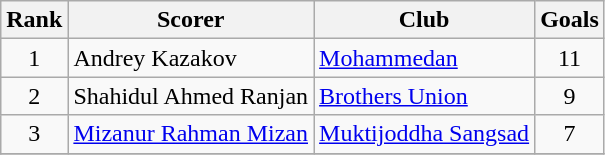<table class="wikitable">
<tr>
<th>Rank</th>
<th>Scorer</th>
<th>Club</th>
<th>Goals</th>
</tr>
<tr>
<td align=center>1</td>
<td> Andrey Kazakov</td>
<td><a href='#'>Mohammedan</a></td>
<td align=center>11</td>
</tr>
<tr>
<td align=center>2</td>
<td> Shahidul Ahmed Ranjan</td>
<td><a href='#'>Brothers Union</a></td>
<td align=center>9</td>
</tr>
<tr>
<td align=center>3</td>
<td> <a href='#'>Mizanur Rahman Mizan</a></td>
<td><a href='#'>Muktijoddha Sangsad</a></td>
<td align=center>7</td>
</tr>
<tr>
</tr>
</table>
